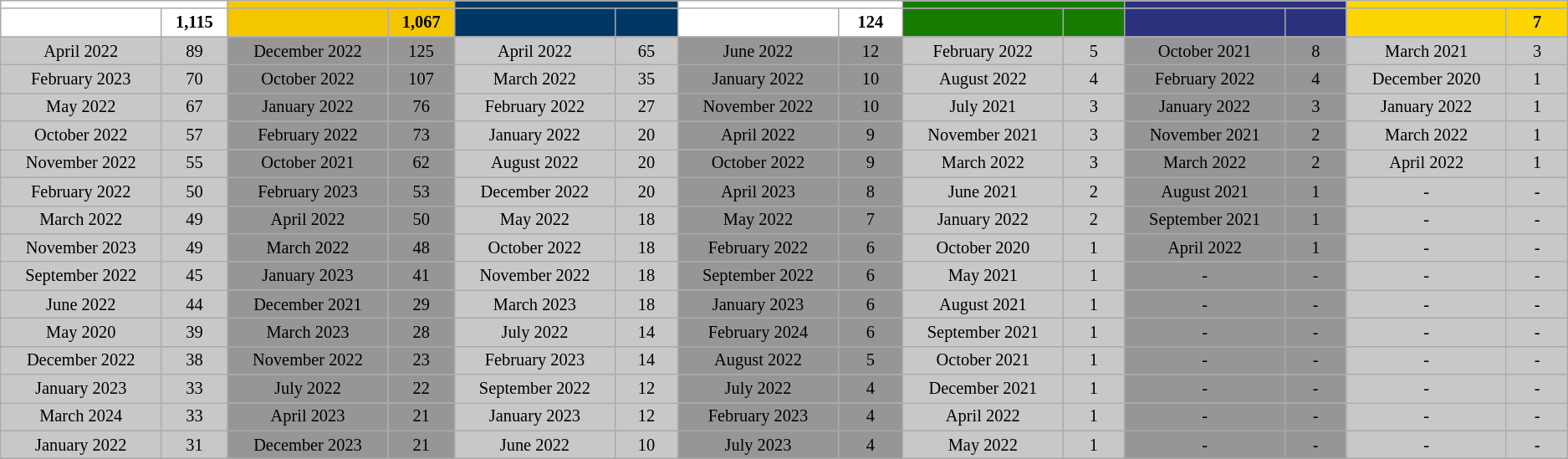<table class="wikitable" style="text-align:center; text:#FFFFFF; font-size:85%">
<tr>
<th colspan="2" style="background:#FFFFFF"></th>
<th colspan="2" style="background:#F4C600"></th>
<th colspan="2" style="background:#003865"></th>
<th colspan="2" style="background:#FFFFFF"></th>
<th colspan="2" style="background:#187B01"></th>
<th colspan="2" style="background:#2A317D"></th>
<th colspan="2" style="background:#FDD500"></th>
</tr>
<tr>
<th style="background:#FFFFFF"></th>
<th style="background:#FFFFFF">1,115</th>
<th style="background:#F4C600"></th>
<th style="background:#F4C600">1,067</th>
<th style="background:#003865"></th>
<th style="background:#003865"></th>
<th style="background:#FFFFFF"></th>
<th style="background:#FFFFFF">124</th>
<th style="background:#187B01"></th>
<th style="background:#187B01"></th>
<th style="background:#2A317D"></th>
<th style="background:#2A317D"></th>
<th style="background:#FDD500"></th>
<th style="background:#FDD500">7</th>
</tr>
<tr>
<td style="background:#C8C8C8" width="135">April 2022</td>
<td style="background:#C8C8C8" width="50">89</td>
<td style="background:#969696" width="135">December 2022</td>
<td style="background:#969696" width="50">125</td>
<td style="background:#C8C8C8" width="135">April 2022</td>
<td style="background:#C8C8C8" width="50">65</td>
<td style="background:#969696" width="135">June 2022</td>
<td style="background:#969696" width="50">12</td>
<td style="background:#C8C8C8" width="135">February 2022</td>
<td style="background:#C8C8C8" width="50">5</td>
<td style="background:#969696" width="135">October 2021</td>
<td style="background:#969696" width="50">8</td>
<td style="background:#C8C8C8" width="135">March 2021</td>
<td style="background:#C8C8C8" width="50">3</td>
</tr>
<tr>
<td style="background:#C8C8C8" width="135">February 2023</td>
<td style="background:#C8C8C8" width="50">70</td>
<td style="background:#969696" width="135">October 2022</td>
<td style="background:#969696" width="50">107</td>
<td style="background:#C8C8C8" width="135">March 2022</td>
<td style="background:#C8C8C8" width="50">35</td>
<td style="background:#969696" width="135">January 2022</td>
<td style="background:#969696" width="50">10</td>
<td style="background:#C8C8C8" width="135">August 2022</td>
<td style="background:#C8C8C8" width="50">4</td>
<td style="background:#969696" width="135">February 2022</td>
<td style="background:#969696" width="50">4</td>
<td style="background:#C8C8C8" width="135">December 2020</td>
<td style="background:#C8C8C8" width="50">1</td>
</tr>
<tr>
<td style="background:#C8C8C8" width="135">May 2022</td>
<td style="background:#C8C8C8" width="50">67</td>
<td style="background:#969696" width="135">January 2022</td>
<td style="background:#969696" width="50">76</td>
<td style="background:#C8C8C8" width="135">February 2022</td>
<td style="background:#C8C8C8" width="50">27</td>
<td style="background:#969696" width="135">November 2022</td>
<td style="background:#969696" width="50">10</td>
<td style="background:#C8C8C8" width="135">July 2021</td>
<td style="background:#C8C8C8" width="50">3</td>
<td style="background:#969696" width="135">January 2022</td>
<td style="background:#969696" width="50">3</td>
<td style="background:#C8C8C8" width="135">January 2022</td>
<td style="background:#C8C8C8" width="50">1</td>
</tr>
<tr>
<td style="background:#C8C8C8" width="135">October 2022</td>
<td style="background:#C8C8C8" width="50">57</td>
<td style="background:#969696" width="135">February 2022</td>
<td style="background:#969696" width="50">73</td>
<td style="background:#C8C8C8" width="135">January 2022</td>
<td style="background:#C8C8C8" width="50">20</td>
<td style="background:#969696" width="135">April 2022</td>
<td style="background:#969696" width="50">9</td>
<td style="background:#C8C8C8" width="135">November 2021</td>
<td style="background:#C8C8C8" width="50">3</td>
<td style="background:#969696" width="135">November 2021</td>
<td style="background:#969696" width="50">2</td>
<td style="background:#C8C8C8" width="135">March 2022</td>
<td style="background:#C8C8C8" width="50">1</td>
</tr>
<tr>
<td style="background:#C8C8C8" width="135">November 2022</td>
<td style="background:#C8C8C8" width="50">55</td>
<td style="background:#969696" width="135">October 2021</td>
<td style="background:#969696" width="50">62</td>
<td style="background:#C8C8C8" width="135">August 2022</td>
<td style="background:#C8C8C8" width="50">20</td>
<td style="background:#969696" width="135">October 2022</td>
<td style="background:#969696" width="50">9</td>
<td style="background:#C8C8C8" width="135">March 2022</td>
<td style="background:#C8C8C8" width="50">3</td>
<td style="background:#969696" width="135">March 2022</td>
<td style="background:#969696" width="50">2</td>
<td style="background:#C8C8C8" width="135">April 2022</td>
<td style="background:#C8C8C8" width="50">1</td>
</tr>
<tr>
<td style="background:#C8C8C8" width="135">February 2022</td>
<td style="background:#C8C8C8" width="50">50</td>
<td style="background:#969696" width="135">February 2023</td>
<td style="background:#969696" width="50">53</td>
<td style="background:#C8C8C8" width="135">December 2022</td>
<td style="background:#C8C8C8" width="50">20</td>
<td style="background:#969696" width="135">April 2023</td>
<td style="background:#969696" width="50">8</td>
<td style="background:#C8C8C8" width="135">June 2021</td>
<td style="background:#C8C8C8" width="50">2</td>
<td style="background:#969696" width="135">August 2021</td>
<td style="background:#969696" width="50">1</td>
<td style="background:#C8C8C8" width="135">-</td>
<td style="background:#C8C8C8" width="50">-</td>
</tr>
<tr>
<td style="background:#C8C8C8" width="135">March 2022</td>
<td style="background:#C8C8C8" width="50">49</td>
<td style="background:#969696" width="135">April 2022</td>
<td style="background:#969696" width="50">50</td>
<td style="background:#C8C8C8" width="135">May 2022</td>
<td style="background:#C8C8C8" width="50">18</td>
<td style="background:#969696" width="135">May 2022</td>
<td style="background:#969696" width="50">7</td>
<td style="background:#C8C8C8" width="135">January 2022</td>
<td style="background:#C8C8C8" width="50">2</td>
<td style="background:#969696" width="135">September 2021</td>
<td style="background:#969696" width="50">1</td>
<td style="background:#C8C8C8" width="135">-</td>
<td style="background:#C8C8C8" width="50">-</td>
</tr>
<tr>
<td style="background:#C8C8C8" width="135">November 2023</td>
<td style="background:#C8C8C8" width="50">49</td>
<td style="background:#969696" width="135">March 2022</td>
<td style="background:#969696" width="50">48</td>
<td style="background:#C8C8C8" width="135">October 2022</td>
<td style="background:#C8C8C8" width="50">18</td>
<td style="background:#969696" width="135">February 2022</td>
<td style="background:#969696" width="50">6</td>
<td style="background:#C8C8C8" width="135">October 2020</td>
<td style="background:#C8C8C8" width="50">1</td>
<td style="background:#969696" width="135">April 2022</td>
<td style="background:#969696" width="50">1</td>
<td style="background:#C8C8C8" width="135">-</td>
<td style="background:#C8C8C8" width="50">-</td>
</tr>
<tr>
<td style="background:#C8C8C8" width="135">September 2022</td>
<td style="background:#C8C8C8" width="50">45</td>
<td style="background:#969696" width="135">January 2023</td>
<td style="background:#969696" width="50">41</td>
<td style="background:#C8C8C8" width="135">November 2022</td>
<td style="background:#C8C8C8" width="50">18</td>
<td style="background:#969696" width="135">September 2022</td>
<td style="background:#969696" width="50">6</td>
<td style="background:#C8C8C8" width="135">May 2021</td>
<td style="background:#C8C8C8" width="50">1</td>
<td style="background:#969696" width="135">-</td>
<td style="background:#969696" width="50">-</td>
<td style="background:#C8C8C8" width="135">-</td>
<td style="background:#C8C8C8" width="50">-</td>
</tr>
<tr>
<td style="background:#C8C8C8" width="135">June 2022</td>
<td style="background:#C8C8C8" width="50">44</td>
<td style="background:#969696" width="135">December 2021</td>
<td style="background:#969696" width="50">29</td>
<td style="background:#C8C8C8" width="135">March 2023</td>
<td style="background:#C8C8C8" width="50">18</td>
<td style="background:#969696" width="135">January 2023</td>
<td style="background:#969696" width="50">6</td>
<td style="background:#C8C8C8" width="135">August 2021</td>
<td style="background:#C8C8C8" width="50">1</td>
<td style="background:#969696" width="135">-</td>
<td style="background:#969696" width="50">-</td>
<td style="background:#C8C8C8" width="135">-</td>
<td style="background:#C8C8C8" width="50">-</td>
</tr>
<tr>
<td style="background:#C8C8C8" width="135">May 2020</td>
<td style="background:#C8C8C8" width="50">39</td>
<td style="background:#969696" width="135">March 2023</td>
<td style="background:#969696" width="50">28</td>
<td style="background:#C8C8C8" width="135">July 2022</td>
<td style="background:#C8C8C8" width="50">14</td>
<td style="background:#969696" width="135">February 2024</td>
<td style="background:#969696" width="50">6</td>
<td style="background:#C8C8C8" width="135">September 2021</td>
<td style="background:#C8C8C8" width="50">1</td>
<td style="background:#969696" width="135">-</td>
<td style="background:#969696" width="50">-</td>
<td style="background:#C8C8C8" width="135">-</td>
<td style="background:#C8C8C8" width="50">-</td>
</tr>
<tr>
<td style="background:#C8C8C8" width="135">December 2022</td>
<td style="background:#C8C8C8" width="50">38</td>
<td style="background:#969696" width="135">November 2022</td>
<td style="background:#969696" width="50">23</td>
<td style="background:#C8C8C8" width="135">February 2023</td>
<td style="background:#C8C8C8" width="50">14</td>
<td style="background:#969696" width="135">August 2022</td>
<td style="background:#969696" width="50">5</td>
<td style="background:#C8C8C8" width="135">October 2021</td>
<td style="background:#C8C8C8" width="50">1</td>
<td style="background:#969696" width="135">-</td>
<td style="background:#969696" width="50">-</td>
<td style="background:#C8C8C8" width="135">-</td>
<td style="background:#C8C8C8" width="50">-</td>
</tr>
<tr>
<td style="background:#C8C8C8" width="135">January 2023</td>
<td style="background:#C8C8C8" width="50">33</td>
<td style="background:#969696" width="135">July 2022</td>
<td style="background:#969696" width="50">22</td>
<td style="background:#C8C8C8" width="135">September 2022</td>
<td style="background:#C8C8C8" width="50">12</td>
<td style="background:#969696" width="135">July 2022</td>
<td style="background:#969696" width="50">4</td>
<td style="background:#C8C8C8" width="135">December 2021</td>
<td style="background:#C8C8C8" width="50">1</td>
<td style="background:#969696" width="135">-</td>
<td style="background:#969696" width="50">-</td>
<td style="background:#C8C8C8" width="135">-</td>
<td style="background:#C8C8C8" width="50">-</td>
</tr>
<tr>
<td style="background:#C8C8C8" width="135">March 2024</td>
<td style="background:#C8C8C8" width="50">33</td>
<td style="background:#969696" width="135">April 2023</td>
<td style="background:#969696" width="50">21</td>
<td style="background:#C8C8C8" width="135">January 2023</td>
<td style="background:#C8C8C8" width="50">12</td>
<td style="background:#969696" width="135">February 2023</td>
<td style="background:#969696" width="50">4</td>
<td style="background:#C8C8C8" width="135">April 2022</td>
<td style="background:#C8C8C8" width="50">1</td>
<td style="background:#969696" width="135">-</td>
<td style="background:#969696" width="50">-</td>
<td style="background:#C8C8C8" width="135">-</td>
<td style="background:#C8C8C8" width="50">-</td>
</tr>
<tr>
<td style="background:#C8C8C8" width="135">January 2022</td>
<td style="background:#C8C8C8" width="50">31</td>
<td style="background:#969696" width="135">December 2023</td>
<td style="background:#969696" width="50">21</td>
<td style="background:#C8C8C8" width="135">June 2022</td>
<td style="background:#C8C8C8" width="50">10</td>
<td style="background:#969696" width="135">July 2023</td>
<td style="background:#969696" width="50">4</td>
<td style="background:#C8C8C8" width="135">May 2022</td>
<td style="background:#C8C8C8" width="50">1</td>
<td style="background:#969696" width="135">-</td>
<td style="background:#969696" width="50">-</td>
<td style="background:#C8C8C8" width="135">-</td>
<td style="background:#C8C8C8" width="50">-</td>
</tr>
</table>
